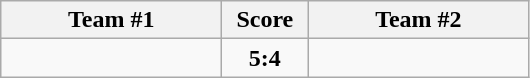<table class="wikitable" style="text-align:center;">
<tr>
<th width=140>Team #1</th>
<th width=50>Score</th>
<th width=140>Team #2</th>
</tr>
<tr>
<td style="text-align:right;"></td>
<td><strong>5:4</strong></td>
<td style="text-align:left;"></td>
</tr>
</table>
